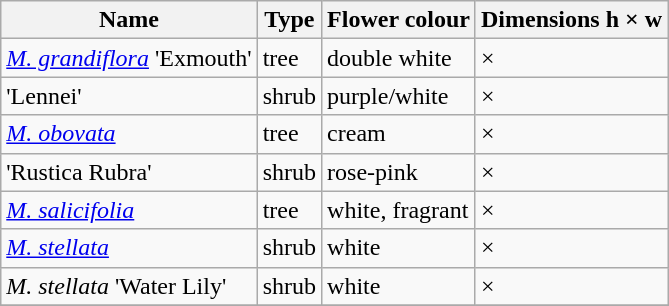<table class="wikitable sortable">
<tr>
<th>Name</th>
<th>Type</th>
<th>Flower colour</th>
<th>Dimensions h × w</th>
</tr>
<tr>
<td><em><a href='#'>M. grandiflora</a></em> 'Exmouth' </td>
<td>tree </td>
<td>double white</td>
<td> × </td>
</tr>
<tr>
<td>'Lennei'</td>
<td>shrub </td>
<td>purple/white</td>
<td> × </td>
</tr>
<tr>
<td><em><a href='#'>M. obovata</a></em></td>
<td>tree</td>
<td>cream</td>
<td> × </td>
</tr>
<tr>
<td>'Rustica Rubra'</td>
<td>shrub </td>
<td>rose-pink</td>
<td> × </td>
</tr>
<tr>
<td><em><a href='#'>M. salicifolia</a></em></td>
<td>tree</td>
<td>white, fragrant</td>
<td> × </td>
</tr>
<tr>
<td><em><a href='#'>M. stellata</a></em></td>
<td>shrub</td>
<td>white</td>
<td> × </td>
</tr>
<tr>
<td><em>M. stellata</em> 'Water Lily'</td>
<td>shrub</td>
<td>white</td>
<td> × </td>
</tr>
<tr>
</tr>
</table>
